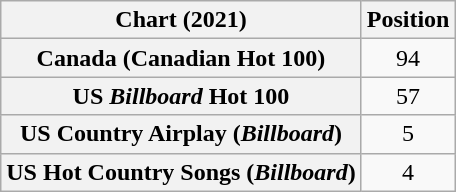<table class="wikitable sortable plainrowheaders" style="text-align:center">
<tr>
<th>Chart (2021)</th>
<th>Position</th>
</tr>
<tr>
<th scope="row">Canada (Canadian Hot 100)</th>
<td>94</td>
</tr>
<tr>
<th scope="row">US <em>Billboard</em> Hot 100</th>
<td>57</td>
</tr>
<tr>
<th scope="row">US Country Airplay (<em>Billboard</em>)</th>
<td>5</td>
</tr>
<tr>
<th scope="row">US Hot Country Songs (<em>Billboard</em>)</th>
<td>4</td>
</tr>
</table>
